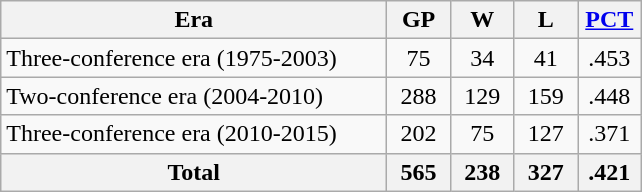<table class=wikitable style="text-align:center;">
<tr>
<th width=250px>Era</th>
<th width=35px>GP</th>
<th width=35px>W</th>
<th width=35px>L</th>
<th width=35px><a href='#'>PCT</a></th>
</tr>
<tr>
<td align=left>Three-conference era (1975-2003)</td>
<td>75</td>
<td>34</td>
<td>41</td>
<td>.453</td>
</tr>
<tr>
<td align=left>Two-conference era (2004-2010)</td>
<td>288</td>
<td>129</td>
<td>159</td>
<td>.448</td>
</tr>
<tr>
<td align=left>Three-conference era (2010-2015)</td>
<td>202</td>
<td>75</td>
<td>127</td>
<td>.371</td>
</tr>
<tr>
<th>Total</th>
<th>565</th>
<th>238</th>
<th>327</th>
<th>.421</th>
</tr>
</table>
